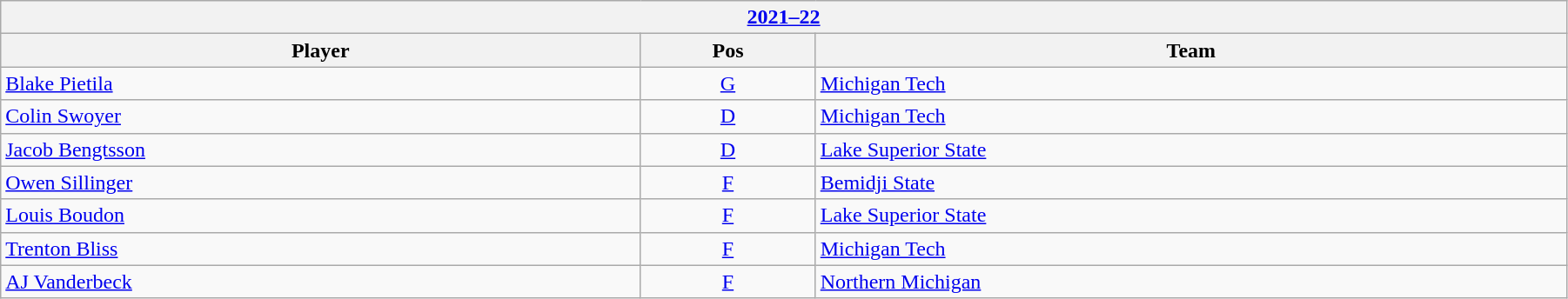<table class="wikitable" width=95%>
<tr>
<th colspan=3><a href='#'>2021–22</a></th>
</tr>
<tr>
<th>Player</th>
<th>Pos</th>
<th>Team</th>
</tr>
<tr>
<td><a href='#'>Blake Pietila</a></td>
<td style="text-align:center;"><a href='#'>G</a></td>
<td><a href='#'>Michigan Tech</a></td>
</tr>
<tr>
<td><a href='#'>Colin Swoyer</a></td>
<td style="text-align:center;"><a href='#'>D</a></td>
<td><a href='#'>Michigan Tech</a></td>
</tr>
<tr>
<td><a href='#'>Jacob Bengtsson</a></td>
<td style="text-align:center;"><a href='#'>D</a></td>
<td><a href='#'>Lake Superior State</a></td>
</tr>
<tr>
<td><a href='#'>Owen Sillinger</a></td>
<td style="text-align:center;"><a href='#'>F</a></td>
<td><a href='#'>Bemidji State</a></td>
</tr>
<tr>
<td><a href='#'>Louis Boudon</a></td>
<td style="text-align:center;"><a href='#'>F</a></td>
<td><a href='#'>Lake Superior State</a></td>
</tr>
<tr>
<td><a href='#'>Trenton Bliss</a></td>
<td style="text-align:center;"><a href='#'>F</a></td>
<td><a href='#'>Michigan Tech</a></td>
</tr>
<tr>
<td><a href='#'>AJ Vanderbeck</a></td>
<td style="text-align:center;"><a href='#'>F</a></td>
<td><a href='#'>Northern Michigan</a></td>
</tr>
</table>
